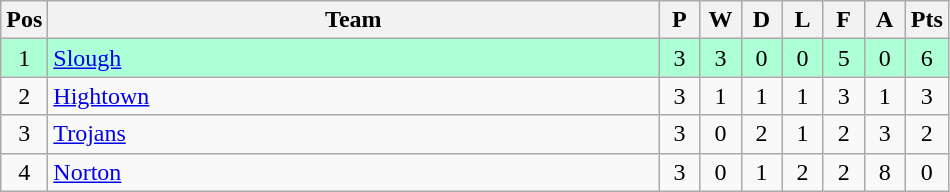<table class="wikitable" style="font-size: 100%">
<tr>
<th width=20>Pos</th>
<th width=400>Team</th>
<th width=20>P</th>
<th width=20>W</th>
<th width=20>D</th>
<th width=20>L</th>
<th width=20>F</th>
<th width=20>A</th>
<th width=20>Pts</th>
</tr>
<tr align=center style="background: #ADFFD6;">
<td>1</td>
<td align="left"><a href='#'>Slough</a></td>
<td>3</td>
<td>3</td>
<td>0</td>
<td>0</td>
<td>5</td>
<td>0</td>
<td>6</td>
</tr>
<tr align=center>
<td>2</td>
<td align="left"><a href='#'>Hightown</a></td>
<td>3</td>
<td>1</td>
<td>1</td>
<td>1</td>
<td>3</td>
<td>1</td>
<td>3</td>
</tr>
<tr align=center>
<td>3</td>
<td align="left"><a href='#'>Trojans</a></td>
<td>3</td>
<td>0</td>
<td>2</td>
<td>1</td>
<td>2</td>
<td>3</td>
<td>2</td>
</tr>
<tr align=center>
<td>4</td>
<td align="left"><a href='#'>Norton</a></td>
<td>3</td>
<td>0</td>
<td>1</td>
<td>2</td>
<td>2</td>
<td>8</td>
<td>0</td>
</tr>
</table>
